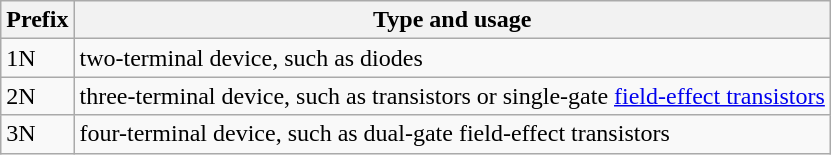<table class="wikitable">
<tr>
<th>Prefix</th>
<th>Type and usage</th>
</tr>
<tr>
<td>1N</td>
<td>two-terminal device, such as diodes</td>
</tr>
<tr>
<td>2N</td>
<td>three-terminal device, such as transistors or single-gate <a href='#'>field-effect transistors</a></td>
</tr>
<tr>
<td>3N</td>
<td>four-terminal device, such as dual-gate field-effect transistors</td>
</tr>
</table>
